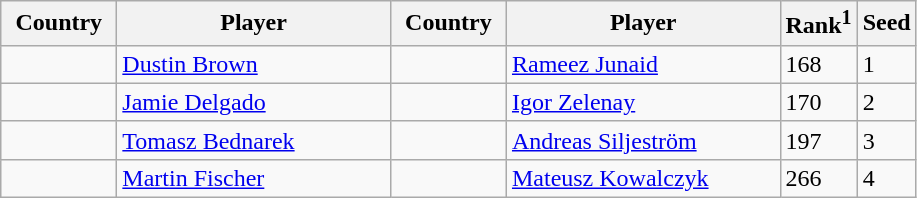<table class="sortable wikitable">
<tr>
<th width="70">Country</th>
<th width="175">Player</th>
<th width="70">Country</th>
<th width="175">Player</th>
<th>Rank<sup>1</sup></th>
<th>Seed</th>
</tr>
<tr>
<td></td>
<td><a href='#'>Dustin Brown</a></td>
<td></td>
<td><a href='#'>Rameez Junaid</a></td>
<td>168</td>
<td>1</td>
</tr>
<tr>
<td></td>
<td><a href='#'>Jamie Delgado</a></td>
<td></td>
<td><a href='#'>Igor Zelenay</a></td>
<td>170</td>
<td>2</td>
</tr>
<tr>
<td></td>
<td><a href='#'>Tomasz Bednarek</a></td>
<td></td>
<td><a href='#'>Andreas Siljeström</a></td>
<td>197</td>
<td>3</td>
</tr>
<tr>
<td></td>
<td><a href='#'>Martin Fischer</a></td>
<td></td>
<td><a href='#'>Mateusz Kowalczyk</a></td>
<td>266</td>
<td>4</td>
</tr>
</table>
